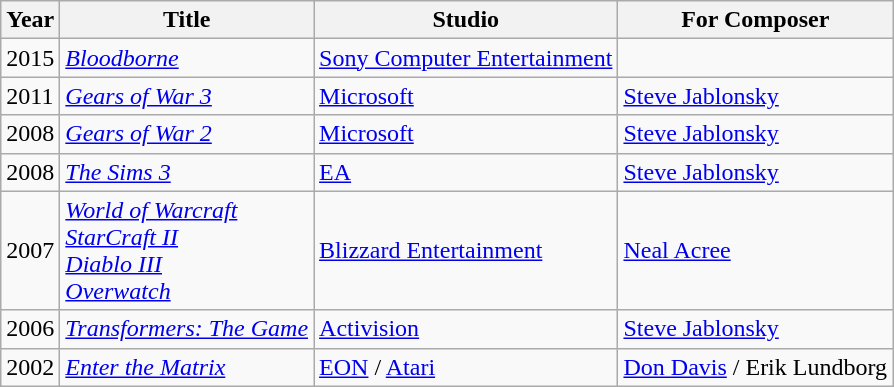<table class="wikitable">
<tr>
<th>Year</th>
<th>Title</th>
<th>Studio</th>
<th>For Composer</th>
</tr>
<tr>
<td>2015</td>
<td><em><a href='#'>Bloodborne</a></em></td>
<td><a href='#'>Sony Computer Entertainment</a></td>
<td></td>
</tr>
<tr>
<td>2011</td>
<td><em><a href='#'>Gears of War 3</a></em></td>
<td><a href='#'>Microsoft</a></td>
<td><a href='#'>Steve Jablonsky</a></td>
</tr>
<tr>
<td>2008</td>
<td><em><a href='#'>Gears of War 2</a></em></td>
<td><a href='#'>Microsoft</a></td>
<td><a href='#'>Steve Jablonsky</a></td>
</tr>
<tr>
<td>2008</td>
<td><em><a href='#'>The Sims 3</a></em></td>
<td><a href='#'>EA</a></td>
<td><a href='#'>Steve Jablonsky</a></td>
</tr>
<tr>
<td>2007</td>
<td><em><a href='#'>World of Warcraft</a></em><br><em><a href='#'>StarCraft II</a></em><br><em><a href='#'>Diablo III</a></em><br><a href='#'><em>Overwatch</em></a></td>
<td><a href='#'>Blizzard Entertainment</a></td>
<td><a href='#'>Neal Acree</a></td>
</tr>
<tr>
<td>2006</td>
<td><em><a href='#'>Transformers: The Game</a></em></td>
<td><a href='#'>Activision</a></td>
<td><a href='#'>Steve Jablonsky</a></td>
</tr>
<tr>
<td>2002</td>
<td><em><a href='#'>Enter the Matrix</a></em></td>
<td><a href='#'>EON</a> / <a href='#'>Atari</a></td>
<td><a href='#'>Don Davis</a> / Erik Lundborg</td>
</tr>
</table>
